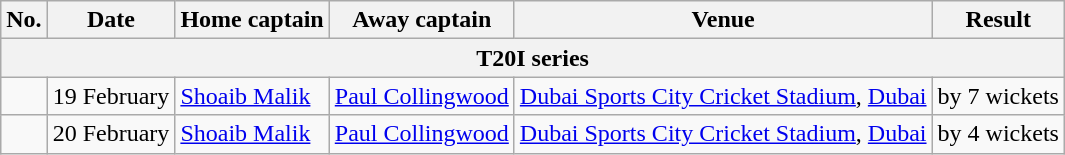<table class="wikitable">
<tr>
<th>No.</th>
<th>Date</th>
<th>Home captain</th>
<th>Away captain</th>
<th>Venue</th>
<th>Result</th>
</tr>
<tr>
<th colspan="9">T20I series</th>
</tr>
<tr>
<td></td>
<td>19 February</td>
<td><a href='#'>Shoaib Malik</a></td>
<td><a href='#'>Paul Collingwood</a></td>
<td><a href='#'>Dubai Sports City Cricket Stadium</a>, <a href='#'>Dubai</a></td>
<td> by 7 wickets</td>
</tr>
<tr>
<td></td>
<td>20 February</td>
<td><a href='#'>Shoaib Malik</a></td>
<td><a href='#'>Paul Collingwood</a></td>
<td><a href='#'>Dubai Sports City Cricket Stadium</a>, <a href='#'>Dubai</a></td>
<td> by 4 wickets</td>
</tr>
</table>
